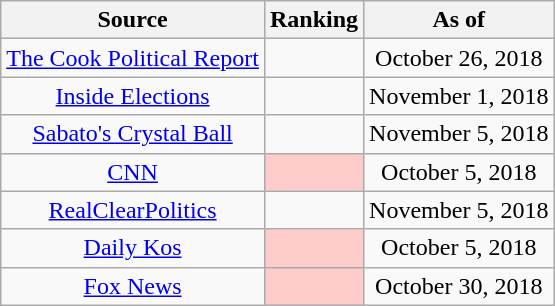<table class="wikitable" style="text-align:center">
<tr>
<th>Source</th>
<th>Ranking</th>
<th>As of</th>
</tr>
<tr>
<td><a href='#'>The Cook Political Report</a></td>
<td></td>
<td>October 26, 2018</td>
</tr>
<tr>
<td><a href='#'>Inside Elections</a></td>
<td></td>
<td>November 1, 2018</td>
</tr>
<tr>
<td><a href='#'>Sabato's Crystal Ball</a></td>
<td></td>
<td>November 5, 2018</td>
</tr>
<tr>
<td><a href='#'>CNN</a></td>
<td style="background:#fcc"></td>
<td>October 5, 2018</td>
</tr>
<tr>
<td><a href='#'>RealClearPolitics</a></td>
<td></td>
<td>November 5, 2018</td>
</tr>
<tr>
<td><a href='#'>Daily Kos</a></td>
<td style="background:#fcc"></td>
<td>October 5, 2018</td>
</tr>
<tr>
<td><a href='#'>Fox News</a></td>
<td style="background:#fcc"></td>
<td>October 30, 2018</td>
</tr>
</table>
